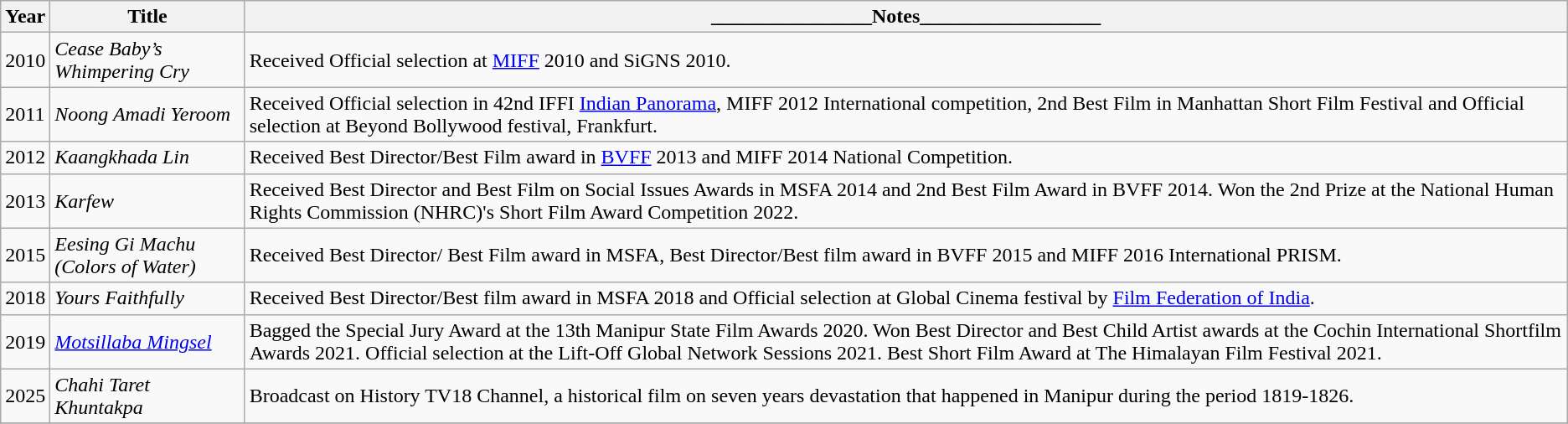<table class="wikitable">
<tr>
<th>Year</th>
<th>Title</th>
<th>________________Notes__________________</th>
</tr>
<tr>
<td>2010</td>
<td><em>Cease Baby’s Whimpering Cry</em></td>
<td>Received Official selection at <a href='#'>MIFF</a> 2010 and SiGNS 2010.</td>
</tr>
<tr>
<td>2011</td>
<td><em>Noong Amadi Yeroom</em></td>
<td>Received Official selection in 42nd IFFI <a href='#'>Indian Panorama</a>, MIFF 2012 International competition, 2nd Best Film in Manhattan Short Film Festival and Official selection at Beyond Bollywood festival, Frankfurt.</td>
</tr>
<tr>
<td>2012</td>
<td><em>Kaangkhada Lin</em></td>
<td>Received Best Director/Best Film award in <a href='#'>BVFF</a> 2013 and MIFF 2014 National Competition.</td>
</tr>
<tr>
<td>2013</td>
<td><em>Karfew</em></td>
<td>Received Best Director and Best Film on Social Issues Awards in MSFA 2014 and 2nd Best Film Award in BVFF 2014.  Won the 2nd Prize at the National Human Rights Commission (NHRC)'s Short Film Award Competition 2022.</td>
</tr>
<tr>
<td>2015</td>
<td><em>Eesing Gi Machu (Colors of Water)</em></td>
<td>Received Best Director/ Best Film award in MSFA, Best Director/Best film award in BVFF 2015 and MIFF 2016 International PRISM.</td>
</tr>
<tr>
<td>2018</td>
<td><em>Yours Faithfully</em></td>
<td>Received Best Director/Best film award in MSFA 2018 and Official selection at Global Cinema festival by <a href='#'>Film Federation of India</a>.</td>
</tr>
<tr>
<td>2019</td>
<td><em><a href='#'>Motsillaba Mingsel</a></em></td>
<td>Bagged the Special Jury Award at the 13th Manipur State Film Awards 2020. Won Best Director and Best Child Artist awards at the Cochin International Shortfilm Awards 2021. Official selection at the Lift-Off Global Network Sessions 2021. Best Short Film Award at The Himalayan Film Festival 2021.</td>
</tr>
<tr>
<td>2025</td>
<td><em>Chahi Taret Khuntakpa</em></td>
<td>Broadcast on History TV18 Channel, a historical film on seven years devastation that happened in Manipur during the period 1819-1826.</td>
</tr>
<tr>
</tr>
</table>
